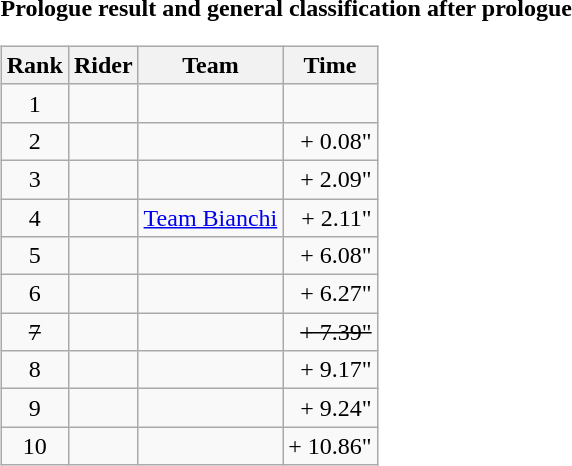<table>
<tr>
<td><strong>Prologue result and general classification after prologue</strong><br><table class="wikitable">
<tr>
<th scope="col">Rank</th>
<th scope="col">Rider</th>
<th scope="col">Team</th>
<th scope="col">Time</th>
</tr>
<tr>
<td style="text-align:center;">1</td>
<td></td>
<td></td>
<td align=right></td>
</tr>
<tr>
<td style="text-align:center;">2</td>
<td></td>
<td></td>
<td align=right>+ 0.08"</td>
</tr>
<tr>
<td style="text-align:center;">3</td>
<td></td>
<td></td>
<td align=right>+ 2.09"</td>
</tr>
<tr>
<td style="text-align:center;">4</td>
<td></td>
<td><a href='#'>Team Bianchi</a></td>
<td align=right>+ 2.11"</td>
</tr>
<tr>
<td style="text-align:center;">5</td>
<td></td>
<td></td>
<td align=right>+ 6.08"</td>
</tr>
<tr>
<td style="text-align:center;">6</td>
<td></td>
<td></td>
<td align=right>+ 6.27"</td>
</tr>
<tr>
<td style="text-align:center;"><del>7</del></td>
<td><del></del></td>
<td><del></del></td>
<td align=right><del>+ 7.39"</del></td>
</tr>
<tr>
<td style="text-align:center;">8</td>
<td></td>
<td></td>
<td align=right>+ 9.17"</td>
</tr>
<tr>
<td style="text-align:center;">9</td>
<td></td>
<td></td>
<td align=right>+ 9.24"</td>
</tr>
<tr>
<td style="text-align:center;">10</td>
<td></td>
<td></td>
<td align=right>+ 10.86"</td>
</tr>
</table>
</td>
</tr>
</table>
